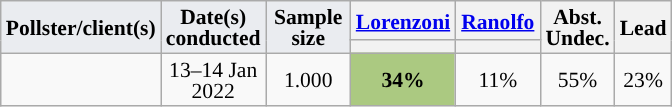<table class="wikitable sortable" style="text-align:center;font-size:90%;line-height:14px;">
<tr>
<td rowspan="2" class="unsortable" style="width:50px;background:#eaecf0;"><strong>Pollster/client(s)</strong></td>
<td rowspan="2" class="unsortable" style="width:50px;background:#eaecf0;"><strong>Date(s)<br>conducted</strong></td>
<td rowspan="2" class="unsortable" style="width:50px;background:#eaecf0;"><strong>Sample<br> size</strong></td>
<th class="unsortable" style="width:50px;"><a href='#'>Lorenzoni</a><br></th>
<th class="unsortable" style="width:50px;"><a href='#'>Ranolfo</a><br></th>
<th rowspan="2" class="unsortable">Abst.<br>Undec.</th>
<th rowspan="2" data-sort-type="number">Lead</th>
</tr>
<tr>
<th data-sort-type="number" class="sortable" style="background:"></th>
<th data-sort-type="number" class="sortable" style="background:"></th>
</tr>
<tr>
<td></td>
<td>13–14 Jan 2022</td>
<td>1.000</td>
<td style="background:#abc981;"><strong>34%</strong></td>
<td>11%</td>
<td>55%</td>
<td style="background:">23%</td>
</tr>
</table>
